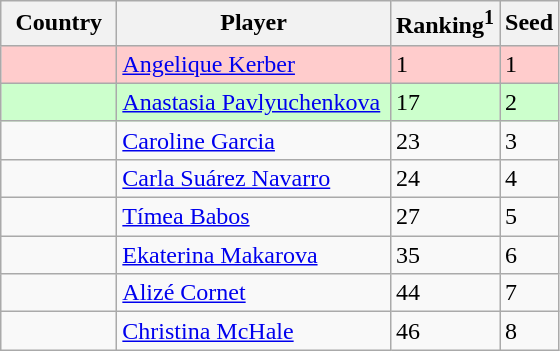<table class="sortable wikitable">
<tr>
<th width="70">Country</th>
<th width="175">Player</th>
<th>Ranking<sup>1</sup></th>
<th>Seed</th>
</tr>
<tr style="background:#fcc;">
<td></td>
<td><a href='#'>Angelique Kerber</a></td>
<td>1</td>
<td>1</td>
</tr>
<tr style="background:#cfc;">
<td></td>
<td><a href='#'>Anastasia Pavlyuchenkova</a></td>
<td>17</td>
<td>2</td>
</tr>
<tr>
<td></td>
<td><a href='#'>Caroline Garcia</a></td>
<td>23</td>
<td>3</td>
</tr>
<tr>
<td></td>
<td><a href='#'>Carla Suárez Navarro</a></td>
<td>24</td>
<td>4</td>
</tr>
<tr>
<td></td>
<td><a href='#'>Tímea Babos</a></td>
<td>27</td>
<td>5</td>
</tr>
<tr>
<td></td>
<td><a href='#'>Ekaterina Makarova</a></td>
<td>35</td>
<td>6</td>
</tr>
<tr>
<td></td>
<td><a href='#'>Alizé Cornet</a></td>
<td>44</td>
<td>7</td>
</tr>
<tr>
<td></td>
<td><a href='#'>Christina McHale</a></td>
<td>46</td>
<td>8</td>
</tr>
</table>
